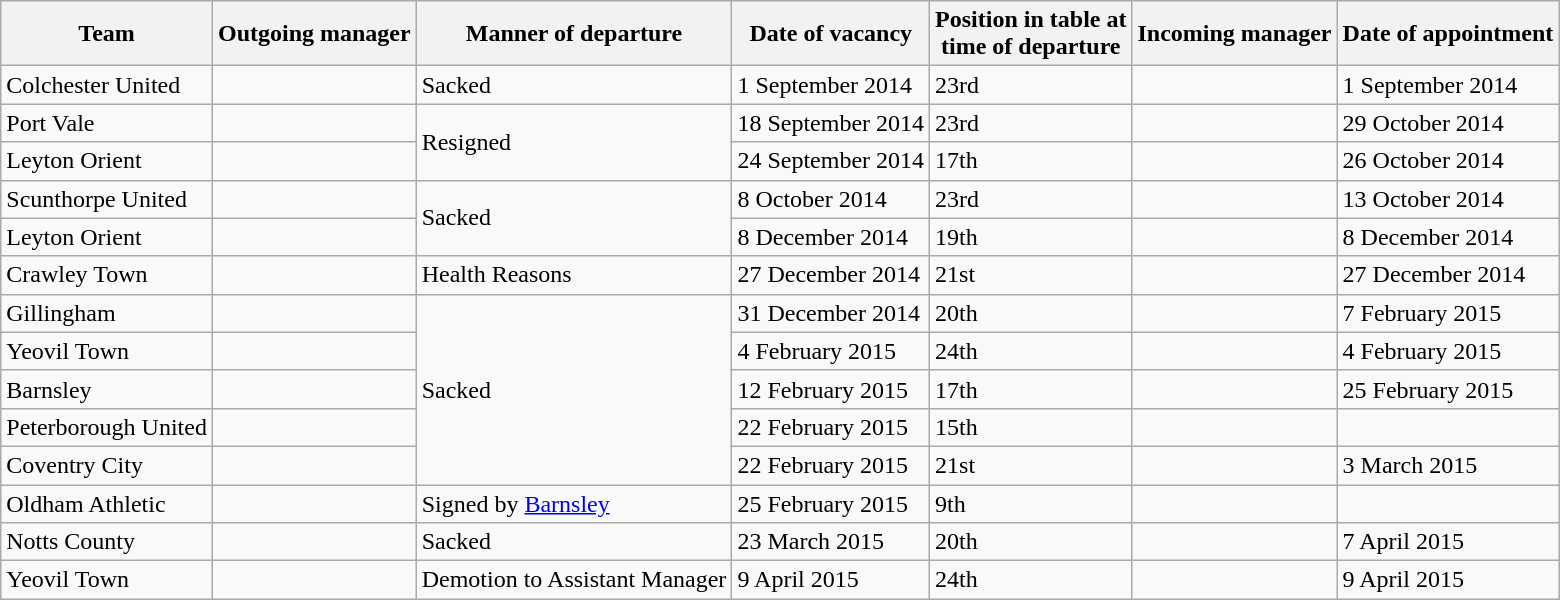<table class="wikitable">
<tr>
<th>Team</th>
<th>Outgoing manager</th>
<th>Manner of departure</th>
<th>Date of vacancy</th>
<th>Position in table at<br>time of departure</th>
<th>Incoming manager</th>
<th>Date of appointment</th>
</tr>
<tr>
<td>Colchester United</td>
<td></td>
<td>Sacked</td>
<td>1 September 2014</td>
<td>23rd</td>
<td></td>
<td>1 September 2014</td>
</tr>
<tr>
<td>Port Vale</td>
<td></td>
<td rowspan=2>Resigned</td>
<td>18 September 2014</td>
<td>23rd</td>
<td></td>
<td>29 October 2014</td>
</tr>
<tr>
<td>Leyton Orient</td>
<td></td>
<td>24 September 2014</td>
<td>17th</td>
<td></td>
<td>26 October 2014</td>
</tr>
<tr>
<td>Scunthorpe United</td>
<td></td>
<td rowspan=2>Sacked</td>
<td>8 October 2014</td>
<td>23rd</td>
<td></td>
<td>13 October 2014</td>
</tr>
<tr>
<td>Leyton Orient</td>
<td></td>
<td>8 December 2014</td>
<td>19th</td>
<td></td>
<td>8 December 2014</td>
</tr>
<tr>
<td>Crawley Town</td>
<td></td>
<td>Health Reasons</td>
<td>27 December 2014</td>
<td>21st</td>
<td></td>
<td>27 December 2014</td>
</tr>
<tr>
<td>Gillingham</td>
<td></td>
<td rowspan=5>Sacked</td>
<td>31 December 2014</td>
<td>20th</td>
<td></td>
<td>7 February 2015</td>
</tr>
<tr>
<td>Yeovil Town</td>
<td></td>
<td>4 February 2015</td>
<td>24th</td>
<td></td>
<td>4 February 2015</td>
</tr>
<tr>
<td>Barnsley</td>
<td></td>
<td>12 February 2015</td>
<td>17th</td>
<td></td>
<td>25 February 2015</td>
</tr>
<tr>
<td>Peterborough United</td>
<td></td>
<td>22 February 2015</td>
<td>15th</td>
<td></td>
<td></td>
</tr>
<tr>
<td>Coventry City</td>
<td></td>
<td>22 February 2015</td>
<td>21st</td>
<td></td>
<td>3 March 2015</td>
</tr>
<tr>
<td>Oldham Athletic</td>
<td></td>
<td>Signed by <a href='#'>Barnsley</a></td>
<td>25 February 2015</td>
<td>9th</td>
<td></td>
<td></td>
</tr>
<tr>
<td>Notts County</td>
<td></td>
<td>Sacked</td>
<td>23 March 2015</td>
<td>20th</td>
<td></td>
<td>7 April 2015</td>
</tr>
<tr>
<td>Yeovil Town</td>
<td></td>
<td>Demotion to Assistant Manager</td>
<td>9 April 2015</td>
<td>24th</td>
<td></td>
<td>9 April 2015</td>
</tr>
</table>
